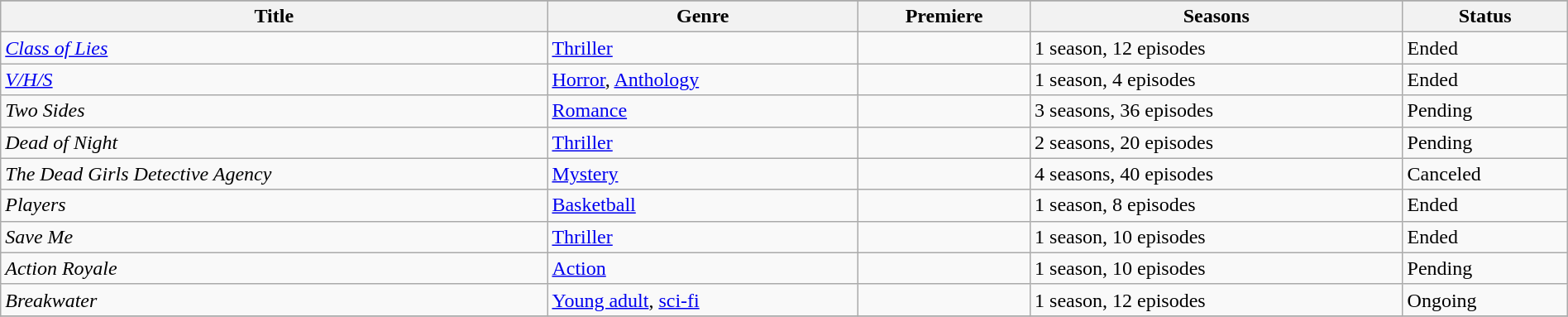<table class="wikitable sortable" style="width:100%;">
<tr>
</tr>
<tr>
<th>Title</th>
<th>Genre</th>
<th>Premiere</th>
<th>Seasons</th>
<th>Status</th>
</tr>
<tr>
<td><em><a href='#'>Class of Lies</a></em></td>
<td><a href='#'>Thriller</a></td>
<td></td>
<td>1 season, 12 episodes</td>
<td>Ended</td>
</tr>
<tr>
<td><em><a href='#'>V/H/S</a></em></td>
<td><a href='#'>Horror</a>, <a href='#'>Anthology</a></td>
<td></td>
<td>1 season, 4 episodes</td>
<td>Ended</td>
</tr>
<tr>
<td><em>Two Sides</em></td>
<td><a href='#'>Romance</a></td>
<td></td>
<td>3 seasons, 36 episodes</td>
<td>Pending</td>
</tr>
<tr>
<td><em>Dead of Night</em></td>
<td><a href='#'>Thriller</a></td>
<td></td>
<td>2 seasons, 20 episodes</td>
<td>Pending</td>
</tr>
<tr>
<td><em>The Dead Girls Detective Agency</em></td>
<td><a href='#'>Mystery</a></td>
<td></td>
<td>4 seasons, 40 episodes</td>
<td>Canceled</td>
</tr>
<tr>
<td><em>Players</em></td>
<td><a href='#'>Basketball</a></td>
<td></td>
<td>1 season, 8 episodes</td>
<td>Ended</td>
</tr>
<tr>
<td><em>Save Me</em></td>
<td><a href='#'>Thriller</a></td>
<td></td>
<td>1 season, 10 episodes</td>
<td>Ended</td>
</tr>
<tr>
<td><em>Action Royale</em></td>
<td><a href='#'>Action</a></td>
<td></td>
<td>1 season, 10 episodes</td>
<td>Pending</td>
</tr>
<tr>
<td><em>Breakwater</em></td>
<td><a href='#'>Young adult</a>, <a href='#'>sci-fi</a></td>
<td></td>
<td>1 season, 12 episodes</td>
<td>Ongoing</td>
</tr>
<tr>
</tr>
</table>
